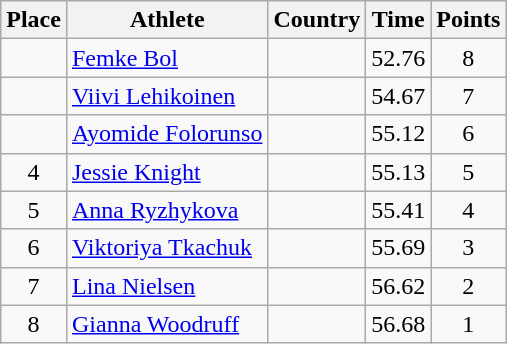<table class="wikitable">
<tr>
<th>Place</th>
<th>Athlete</th>
<th>Country</th>
<th>Time</th>
<th>Points</th>
</tr>
<tr>
<td align=center></td>
<td><a href='#'>Femke Bol</a></td>
<td></td>
<td>52.76</td>
<td align=center>8</td>
</tr>
<tr>
<td align=center></td>
<td><a href='#'>Viivi Lehikoinen</a></td>
<td></td>
<td>54.67</td>
<td align=center>7</td>
</tr>
<tr>
<td align=center></td>
<td><a href='#'>Ayomide Folorunso</a></td>
<td></td>
<td>55.12</td>
<td align=center>6</td>
</tr>
<tr>
<td align=center>4</td>
<td><a href='#'>Jessie Knight</a></td>
<td></td>
<td>55.13</td>
<td align=center>5</td>
</tr>
<tr>
<td align=center>5</td>
<td><a href='#'>Anna Ryzhykova</a></td>
<td></td>
<td>55.41</td>
<td align=center>4</td>
</tr>
<tr>
<td align=center>6</td>
<td><a href='#'>Viktoriya Tkachuk</a></td>
<td></td>
<td>55.69</td>
<td align=center>3</td>
</tr>
<tr>
<td align=center>7</td>
<td><a href='#'>Lina Nielsen</a></td>
<td></td>
<td>56.62</td>
<td align=center>2</td>
</tr>
<tr>
<td align=center>8</td>
<td><a href='#'>Gianna Woodruff</a></td>
<td></td>
<td>56.68</td>
<td align=center>1</td>
</tr>
</table>
